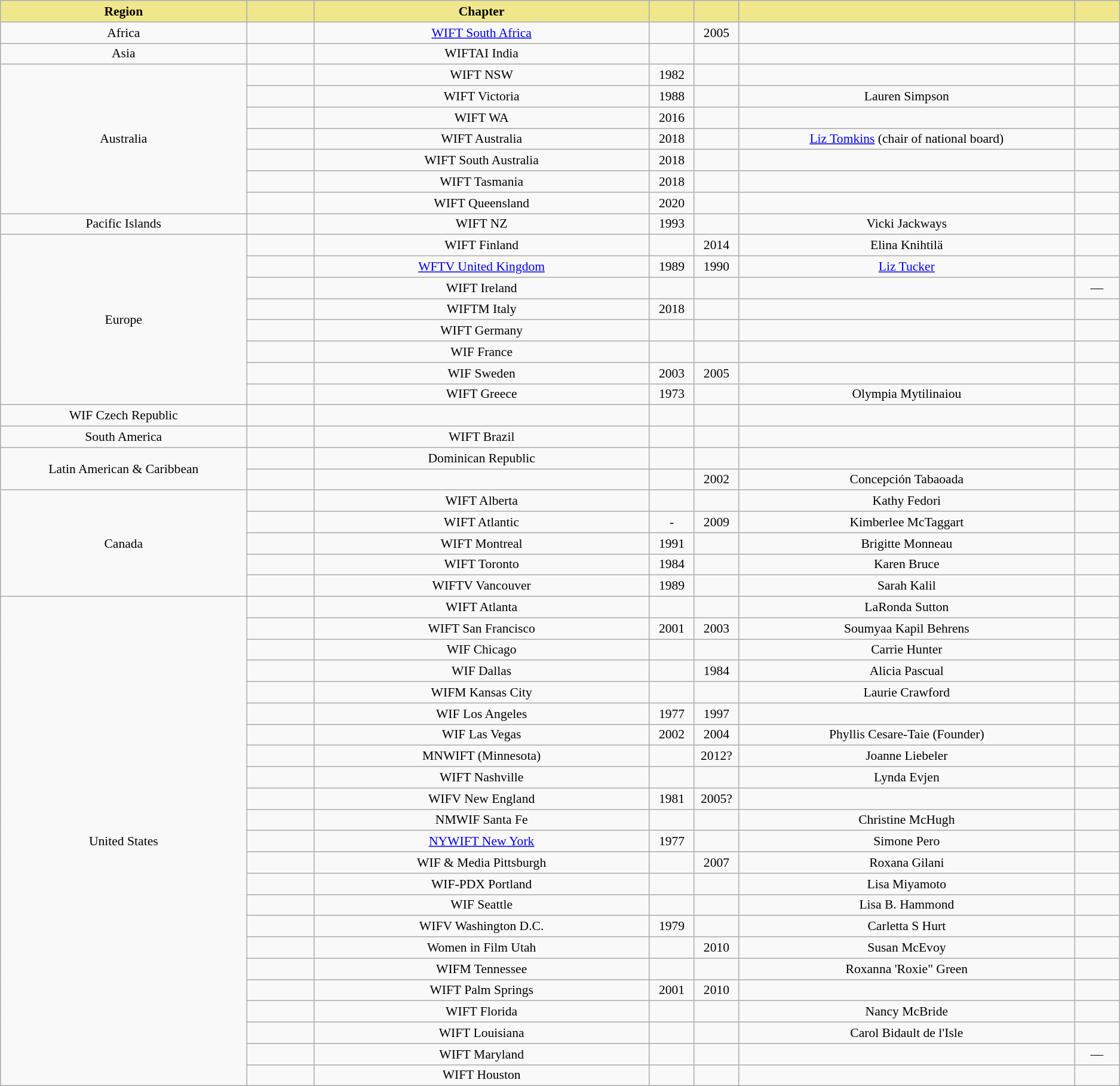<table class="wikitable" scope="col" style="text-align:center; font-size: 90%">
<tr col>
<th style="background:#F0E68C" width="22%">Region</th>
<th style="background:#F0E68C" width="328px"></th>
<th style="background:#F0E68C" width="30%">Chapter</th>
<th style="background:#F0E68C" width="4%"></th>
<th style="background:#F0E68C" width="4%"></th>
<td style="background:#F0E68C" width="30%"></td>
<th style="background:#F0E68C; font-size:85%" width="4%"></th>
</tr>
<tr>
<td rowspan="1">Africa</td>
<td></td>
<td><a href='#'>WIFT South Africa</a></td>
<td></td>
<td>2005</td>
<td></td>
<td></td>
</tr>
<tr>
<td>Asia</td>
<td></td>
<td>WIFTAI India</td>
<td></td>
<td></td>
<td></td>
<td></td>
</tr>
<tr>
<td rowspan="7">Australia</td>
<td></td>
<td>WIFT NSW</td>
<td>1982</td>
<td></td>
<td></td>
<td></td>
</tr>
<tr>
<td></td>
<td>WIFT Victoria</td>
<td>1988</td>
<td></td>
<td>Lauren Simpson</td>
<td></td>
</tr>
<tr>
<td></td>
<td>WIFT WA</td>
<td>2016</td>
<td></td>
<td></td>
<td></td>
</tr>
<tr>
<td></td>
<td>WIFT Australia</td>
<td>2018</td>
<td></td>
<td><a href='#'>Liz Tomkins</a> (chair of national board)</td>
<td></td>
</tr>
<tr>
<td></td>
<td>WIFT South Australia</td>
<td>2018</td>
<td></td>
<td></td>
<td></td>
</tr>
<tr>
<td></td>
<td>WIFT Tasmania</td>
<td>2018</td>
<td></td>
<td></td>
<td></td>
</tr>
<tr>
<td></td>
<td>WIFT Queensland</td>
<td>2020</td>
<td></td>
<td></td>
<td></td>
</tr>
<tr>
<td>Pacific Islands</td>
<td></td>
<td>WIFT NZ</td>
<td>1993</td>
<td></td>
<td>Vicki Jackways</td>
<td></td>
</tr>
<tr>
<td rowspan="8">Europe</td>
<td></td>
<td>WIFT Finland</td>
<td></td>
<td>2014</td>
<td>Elina Knihtilä</td>
<td></td>
</tr>
<tr>
<td></td>
<td><a href='#'>WFTV United Kingdom</a></td>
<td>1989</td>
<td>1990</td>
<td><a href='#'>Liz Tucker</a></td>
<td></td>
</tr>
<tr>
<td></td>
<td>WIFT Ireland</td>
<td></td>
<td></td>
<td></td>
<td>—</td>
</tr>
<tr>
<td></td>
<td>WIFTM Italy</td>
<td>2018</td>
<td></td>
<td></td>
<td></td>
</tr>
<tr>
<td></td>
<td>WIFT Germany</td>
<td></td>
<td></td>
<td></td>
<td></td>
</tr>
<tr>
<td></td>
<td>WIF France</td>
<td></td>
<td></td>
<td></td>
<td></td>
</tr>
<tr>
<td></td>
<td>WIF Sweden</td>
<td>2003</td>
<td>2005</td>
<td></td>
<td></td>
</tr>
<tr>
<td></td>
<td>WIFT Greece</td>
<td>1973</td>
<td></td>
<td>Olympia Mytilinaiou</td>
<td></td>
</tr>
<tr>
<td>WIF Czech Republic</td>
<td></td>
<td></td>
<td></td>
<td></td>
<td></td>
</tr>
<tr>
<td>South America</td>
<td></td>
<td>WIFT Brazil</td>
<td></td>
<td></td>
<td></td>
<td></td>
</tr>
<tr>
<td rowspan="2">Latin American & Caribbean</td>
<td></td>
<td>Dominican Republic</td>
<td></td>
<td></td>
<td></td>
<td></td>
</tr>
<tr>
<td></td>
<td></td>
<td></td>
<td>2002</td>
<td>Concepción Tabaoada</td>
<td></td>
</tr>
<tr>
<td rowspan="5">Canada</td>
<td></td>
<td>WIFT Alberta</td>
<td></td>
<td></td>
<td>Kathy Fedori</td>
<td></td>
</tr>
<tr>
<td></td>
<td>WIFT Atlantic</td>
<td>-</td>
<td>2009</td>
<td>Kimberlee McTaggart</td>
<td></td>
</tr>
<tr>
<td></td>
<td>WIFT Montreal</td>
<td>1991</td>
<td></td>
<td>Brigitte Monneau</td>
<td></td>
</tr>
<tr>
<td></td>
<td>WIFT Toronto</td>
<td>1984</td>
<td></td>
<td>Karen Bruce</td>
<td></td>
</tr>
<tr>
<td></td>
<td>WIFTV Vancouver</td>
<td>1989</td>
<td></td>
<td>Sarah Kalil </td>
<td></td>
</tr>
<tr>
<td rowspan="23">United States</td>
<td></td>
<td>WIFT Atlanta</td>
<td></td>
<td></td>
<td>LaRonda Sutton</td>
<td></td>
</tr>
<tr>
<td></td>
<td>WIFT San Francisco</td>
<td>2001</td>
<td>2003</td>
<td>Soumyaa Kapil Behrens</td>
<td></td>
</tr>
<tr>
<td></td>
<td>WIF Chicago</td>
<td></td>
<td></td>
<td>Carrie Hunter</td>
<td></td>
</tr>
<tr>
<td></td>
<td>WIF Dallas</td>
<td></td>
<td>1984</td>
<td>Alicia Pascual</td>
<td></td>
</tr>
<tr>
<td></td>
<td>WIFM Kansas City</td>
<td></td>
<td></td>
<td>Laurie Crawford </td>
<td></td>
</tr>
<tr>
<td></td>
<td>WIF Los Angeles</td>
<td>1977</td>
<td>1997</td>
<td></td>
<td></td>
</tr>
<tr>
<td></td>
<td>WIF Las Vegas</td>
<td>2002</td>
<td>2004</td>
<td>Phyllis Cesare-Taie (Founder)</td>
<td></td>
</tr>
<tr>
<td></td>
<td>MNWIFT (Minnesota)</td>
<td></td>
<td>2012?</td>
<td>Joanne Liebeler </td>
<td></td>
</tr>
<tr>
<td></td>
<td>WIFT Nashville</td>
<td></td>
<td></td>
<td>Lynda Evjen</td>
<td></td>
</tr>
<tr>
<td></td>
<td>WIFV New England</td>
<td>1981</td>
<td>2005?</td>
<td></td>
<td></td>
</tr>
<tr>
<td></td>
<td>NMWIF Santa Fe</td>
<td></td>
<td></td>
<td>Christine McHugh</td>
<td></td>
</tr>
<tr>
<td></td>
<td><a href='#'>NYWIFT New York</a></td>
<td>1977</td>
<td></td>
<td>Simone Pero </td>
<td></td>
</tr>
<tr>
<td></td>
<td>WIF & Media Pittsburgh</td>
<td></td>
<td>2007</td>
<td>Roxana Gilani</td>
<td></td>
</tr>
<tr>
<td></td>
<td>WIF-PDX Portland</td>
<td></td>
<td></td>
<td>Lisa Miyamoto</td>
<td></td>
</tr>
<tr>
<td></td>
<td>WIF Seattle</td>
<td></td>
<td></td>
<td>Lisa B. Hammond</td>
<td></td>
</tr>
<tr>
<td></td>
<td>WIFV Washington D.C.</td>
<td>1979</td>
<td></td>
<td>Carletta S Hurt</td>
<td></td>
</tr>
<tr>
<td></td>
<td>Women in Film Utah</td>
<td></td>
<td>2010</td>
<td>Susan McEvoy </td>
<td></td>
</tr>
<tr>
<td></td>
<td>WIFM Tennessee</td>
<td></td>
<td></td>
<td>Roxanna 'Roxie" Green</td>
<td></td>
</tr>
<tr>
<td></td>
<td>WIFT Palm Springs</td>
<td>2001</td>
<td>2010</td>
<td></td>
<td></td>
</tr>
<tr>
<td></td>
<td>WIFT Florida</td>
<td></td>
<td></td>
<td>Nancy McBride</td>
<td></td>
</tr>
<tr>
<td></td>
<td>WIFT Louisiana</td>
<td></td>
<td></td>
<td>Carol Bidault de l'Isle</td>
<td></td>
</tr>
<tr>
<td></td>
<td>WIFT Maryland</td>
<td></td>
<td></td>
<td></td>
<td>—</td>
</tr>
<tr>
<td></td>
<td>WIFT Houston</td>
<td></td>
<td></td>
<td></td>
<td></td>
</tr>
</table>
